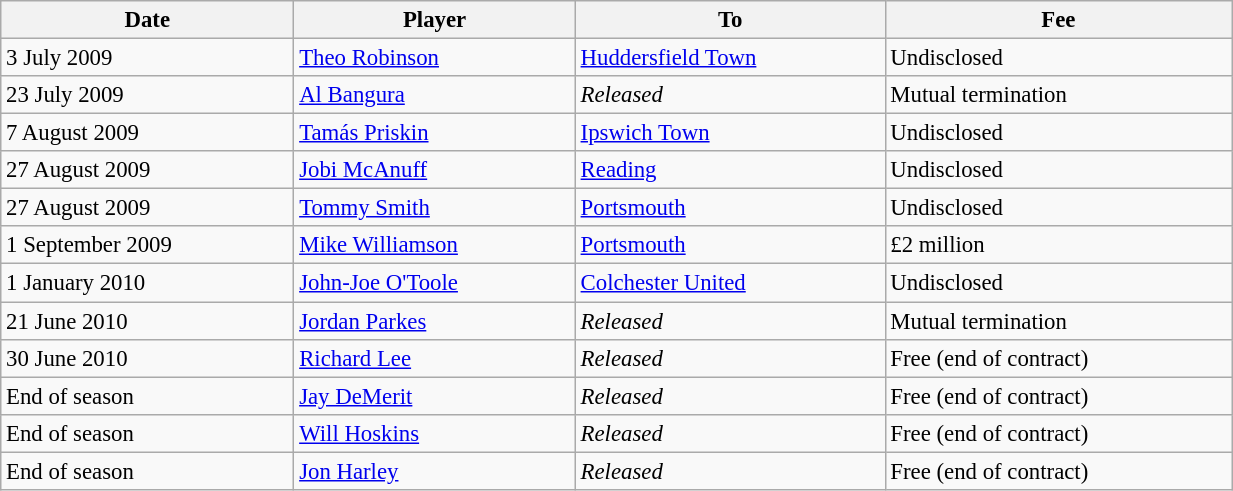<table class="wikitable" style="text-align:center; font-size:95%;width:65%; text-align:left">
<tr>
<th><strong>Date</strong></th>
<th><strong>Player</strong></th>
<th><strong>To</strong></th>
<th><strong>Fee</strong></th>
</tr>
<tr>
<td>3 July 2009</td>
<td><a href='#'>Theo Robinson</a></td>
<td><a href='#'>Huddersfield Town</a></td>
<td>Undisclosed</td>
</tr>
<tr>
<td>23 July 2009</td>
<td><a href='#'>Al Bangura</a></td>
<td><em>Released</em></td>
<td>Mutual termination</td>
</tr>
<tr>
<td>7 August 2009</td>
<td><a href='#'>Tamás Priskin</a></td>
<td><a href='#'>Ipswich Town</a></td>
<td>Undisclosed</td>
</tr>
<tr>
<td>27 August 2009</td>
<td><a href='#'>Jobi McAnuff</a></td>
<td><a href='#'>Reading</a></td>
<td>Undisclosed</td>
</tr>
<tr>
<td>27 August 2009</td>
<td><a href='#'>Tommy Smith</a></td>
<td><a href='#'>Portsmouth</a></td>
<td>Undisclosed</td>
</tr>
<tr>
<td>1 September 2009</td>
<td><a href='#'>Mike Williamson</a></td>
<td><a href='#'>Portsmouth</a></td>
<td>£2 million</td>
</tr>
<tr>
<td>1 January 2010</td>
<td><a href='#'>John-Joe O'Toole</a></td>
<td><a href='#'>Colchester United</a></td>
<td>Undisclosed</td>
</tr>
<tr>
<td>21 June 2010</td>
<td><a href='#'>Jordan Parkes</a></td>
<td><em>Released</em></td>
<td>Mutual termination</td>
</tr>
<tr>
<td>30 June 2010</td>
<td><a href='#'>Richard Lee</a></td>
<td><em>Released</em></td>
<td>Free (end of contract)</td>
</tr>
<tr>
<td>End of season</td>
<td><a href='#'>Jay DeMerit</a></td>
<td><em>Released</em></td>
<td>Free (end of contract)</td>
</tr>
<tr>
<td>End of season</td>
<td><a href='#'>Will Hoskins</a></td>
<td><em>Released</em></td>
<td>Free (end of contract)</td>
</tr>
<tr>
<td>End of season</td>
<td><a href='#'>Jon Harley</a></td>
<td><em>Released</em></td>
<td>Free (end of contract)</td>
</tr>
</table>
